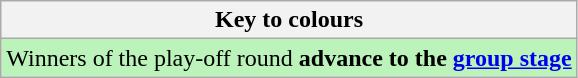<table class="wikitable">
<tr>
<th>Key to colours</th>
</tr>
<tr bgcolor=#bbf3bb>
<td>Winners of the play-off round <strong>advance to the <a href='#'>group stage</a></strong></td>
</tr>
</table>
